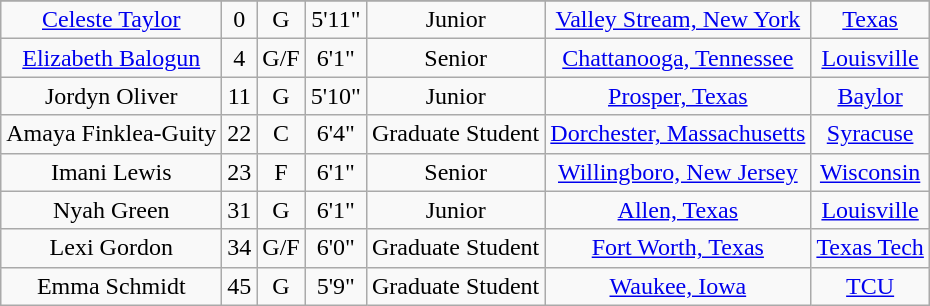<table class="wikitable sortable" border="1" style="text-align: center;">
<tr align=center>
</tr>
<tr>
<td><a href='#'>Celeste Taylor</a></td>
<td>0</td>
<td>G</td>
<td>5'11"</td>
<td>Junior</td>
<td><a href='#'>Valley Stream, New York</a></td>
<td><a href='#'>Texas</a></td>
</tr>
<tr>
<td><a href='#'>Elizabeth Balogun</a></td>
<td>4</td>
<td>G/F</td>
<td>6'1"</td>
<td>Senior</td>
<td><a href='#'>Chattanooga, Tennessee</a></td>
<td><a href='#'>Louisville</a></td>
</tr>
<tr>
<td>Jordyn Oliver</td>
<td>11</td>
<td>G</td>
<td>5'10"</td>
<td>Junior</td>
<td><a href='#'>Prosper, Texas</a></td>
<td><a href='#'>Baylor</a></td>
</tr>
<tr>
<td>Amaya Finklea-Guity</td>
<td>22</td>
<td>C</td>
<td>6'4"</td>
<td>Graduate Student</td>
<td><a href='#'>Dorchester, Massachusetts</a></td>
<td><a href='#'>Syracuse</a></td>
</tr>
<tr>
<td>Imani Lewis</td>
<td>23</td>
<td>F</td>
<td>6'1"</td>
<td>Senior</td>
<td><a href='#'>Willingboro, New Jersey</a></td>
<td><a href='#'>Wisconsin</a></td>
</tr>
<tr>
<td>Nyah Green</td>
<td>31</td>
<td>G</td>
<td>6'1"</td>
<td>Junior</td>
<td><a href='#'>Allen, Texas</a></td>
<td><a href='#'>Louisville</a></td>
</tr>
<tr>
<td>Lexi Gordon</td>
<td>34</td>
<td>G/F</td>
<td>6'0"</td>
<td>Graduate Student</td>
<td><a href='#'>Fort Worth, Texas</a></td>
<td><a href='#'>Texas Tech</a></td>
</tr>
<tr>
<td>Emma Schmidt</td>
<td>45</td>
<td>G</td>
<td>5'9"</td>
<td>Graduate Student</td>
<td><a href='#'>Waukee, Iowa</a></td>
<td><a href='#'>TCU</a></td>
</tr>
</table>
